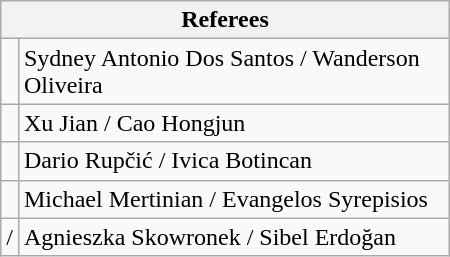<table class="wikitable" style="width:300px;">
<tr>
<th colspan=2>Referees</th>
</tr>
<tr>
<td align=left></td>
<td>Sydney Antonio Dos Santos / Wanderson Oliveira</td>
</tr>
<tr>
<td align=left></td>
<td>Xu Jian / Cao Hongjun</td>
</tr>
<tr>
<td align=left></td>
<td>Dario Rupčić / Ivica Botincan</td>
</tr>
<tr>
<td align=left></td>
<td>Michael Mertinian / Evangelos Syrepisios</td>
</tr>
<tr>
<td align=left> / </td>
<td>Agnieszka Skowronek / Sibel Erdoğan</td>
</tr>
</table>
